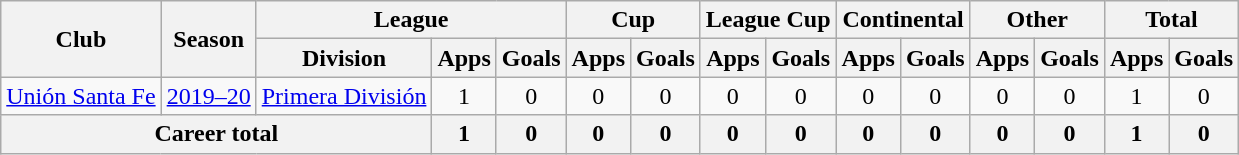<table class="wikitable" style="text-align:center">
<tr>
<th rowspan="2">Club</th>
<th rowspan="2">Season</th>
<th colspan="3">League</th>
<th colspan="2">Cup</th>
<th colspan="2">League Cup</th>
<th colspan="2">Continental</th>
<th colspan="2">Other</th>
<th colspan="2">Total</th>
</tr>
<tr>
<th>Division</th>
<th>Apps</th>
<th>Goals</th>
<th>Apps</th>
<th>Goals</th>
<th>Apps</th>
<th>Goals</th>
<th>Apps</th>
<th>Goals</th>
<th>Apps</th>
<th>Goals</th>
<th>Apps</th>
<th>Goals</th>
</tr>
<tr>
<td rowspan="1"><a href='#'>Unión Santa Fe</a></td>
<td><a href='#'>2019–20</a></td>
<td rowspan="1"><a href='#'>Primera División</a></td>
<td>1</td>
<td>0</td>
<td>0</td>
<td>0</td>
<td>0</td>
<td>0</td>
<td>0</td>
<td>0</td>
<td>0</td>
<td>0</td>
<td>1</td>
<td>0</td>
</tr>
<tr>
<th colspan="3">Career total</th>
<th>1</th>
<th>0</th>
<th>0</th>
<th>0</th>
<th>0</th>
<th>0</th>
<th>0</th>
<th>0</th>
<th>0</th>
<th>0</th>
<th>1</th>
<th>0</th>
</tr>
</table>
